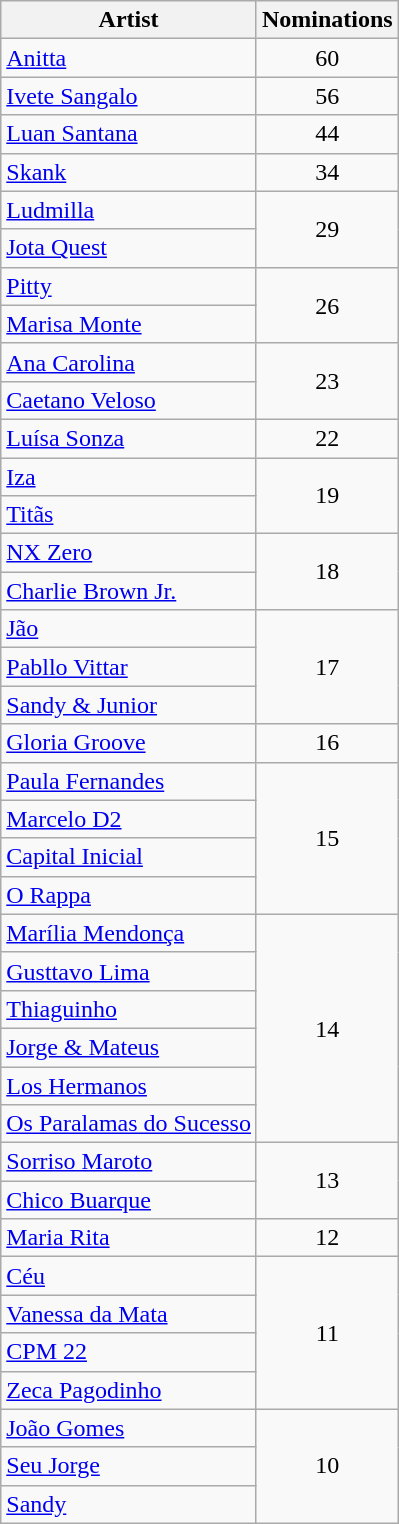<table class="wikitable">
<tr>
<th>Artist</th>
<th>Nominations</th>
</tr>
<tr>
<td><a href='#'>Anitta</a></td>
<td align="center">60</td>
</tr>
<tr>
<td><a href='#'>Ivete Sangalo</a></td>
<td align="center">56</td>
</tr>
<tr>
<td><a href='#'>Luan Santana</a></td>
<td align="center">44</td>
</tr>
<tr>
<td><a href='#'>Skank</a></td>
<td align="center">34</td>
</tr>
<tr>
<td><a href='#'>Ludmilla</a></td>
<td rowspan="2" style="text-align:center">29</td>
</tr>
<tr>
<td><a href='#'>Jota Quest</a></td>
</tr>
<tr>
<td><a href='#'>Pitty</a></td>
<td rowspan="2" style="text-align:center">26</td>
</tr>
<tr>
<td><a href='#'>Marisa Monte</a></td>
</tr>
<tr>
<td><a href='#'>Ana Carolina</a></td>
<td rowspan="2" style="text-align:center">23</td>
</tr>
<tr>
<td><a href='#'>Caetano Veloso</a></td>
</tr>
<tr>
<td><a href='#'>Luísa Sonza</a></td>
<td align="center">22</td>
</tr>
<tr>
<td><a href='#'>Iza</a></td>
<td rowspan="2" style="text-align:center">19</td>
</tr>
<tr>
<td><a href='#'>Titãs</a></td>
</tr>
<tr>
<td><a href='#'>NX Zero</a></td>
<td rowspan="2" style="text-align:center">18</td>
</tr>
<tr>
<td><a href='#'>Charlie Brown Jr.</a></td>
</tr>
<tr>
<td><a href='#'>Jão</a></td>
<td rowspan="3" style="text-align:center">17</td>
</tr>
<tr>
<td><a href='#'>Pabllo Vittar</a></td>
</tr>
<tr>
<td><a href='#'>Sandy & Junior</a></td>
</tr>
<tr>
<td><a href='#'>Gloria Groove</a></td>
<td align="center">16</td>
</tr>
<tr>
<td><a href='#'>Paula Fernandes</a></td>
<td rowspan="4" style="text-align:center">15</td>
</tr>
<tr>
<td><a href='#'>Marcelo D2</a></td>
</tr>
<tr>
<td><a href='#'>Capital Inicial</a></td>
</tr>
<tr>
<td><a href='#'>O Rappa</a></td>
</tr>
<tr>
<td><a href='#'>Marília Mendonça</a></td>
<td rowspan="6" style="text-align:center">14</td>
</tr>
<tr>
<td><a href='#'>Gusttavo Lima</a></td>
</tr>
<tr>
<td><a href='#'>Thiaguinho</a></td>
</tr>
<tr>
<td><a href='#'>Jorge & Mateus</a></td>
</tr>
<tr>
<td><a href='#'>Los Hermanos</a></td>
</tr>
<tr>
<td><a href='#'>Os Paralamas do Sucesso</a></td>
</tr>
<tr>
<td><a href='#'>Sorriso Maroto</a></td>
<td rowspan="2" style="text-align:center">13</td>
</tr>
<tr>
<td><a href='#'>Chico Buarque</a></td>
</tr>
<tr>
<td><a href='#'>Maria Rita</a></td>
<td align="center">12</td>
</tr>
<tr>
<td><a href='#'>Céu</a></td>
<td rowspan="4" style="text-align:center">11</td>
</tr>
<tr>
<td><a href='#'>Vanessa da Mata</a></td>
</tr>
<tr>
<td><a href='#'>CPM 22</a></td>
</tr>
<tr>
<td><a href='#'>Zeca Pagodinho</a></td>
</tr>
<tr>
<td><a href='#'>João Gomes</a></td>
<td rowspan="3" style="text-align:center">10</td>
</tr>
<tr>
<td><a href='#'>Seu Jorge</a></td>
</tr>
<tr>
<td><a href='#'>Sandy</a></td>
</tr>
</table>
